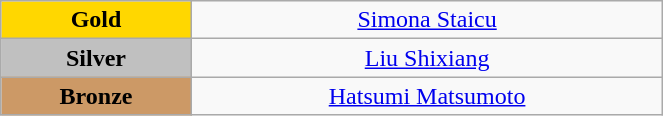<table class="wikitable" style="text-align:center; " width="35%">
<tr>
<td bgcolor="gold"><strong>Gold</strong></td>
<td><a href='#'>Simona Staicu</a><br>  <small><em></em></small></td>
</tr>
<tr>
<td bgcolor="silver"><strong>Silver</strong></td>
<td><a href='#'>Liu Shixiang</a><br>  <small><em></em></small></td>
</tr>
<tr>
<td bgcolor="CC9966"><strong>Bronze</strong></td>
<td><a href='#'>Hatsumi Matsumoto</a><br>  <small><em></em></small></td>
</tr>
</table>
